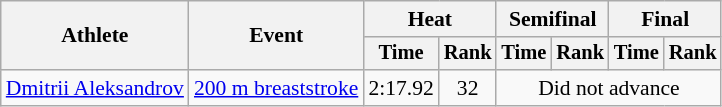<table class=wikitable style="font-size:90%">
<tr>
<th rowspan="2">Athlete</th>
<th rowspan="2">Event</th>
<th colspan="2">Heat</th>
<th colspan="2">Semifinal</th>
<th colspan="2">Final</th>
</tr>
<tr style="font-size:95%">
<th>Time</th>
<th>Rank</th>
<th>Time</th>
<th>Rank</th>
<th>Time</th>
<th>Rank</th>
</tr>
<tr align=center>
<td align=left><a href='#'>Dmitrii Aleksandrov</a></td>
<td align=left><a href='#'>200 m breaststroke</a></td>
<td>2:17.92</td>
<td>32</td>
<td colspan=4>Did not advance</td>
</tr>
</table>
